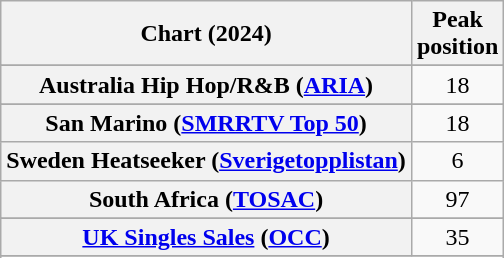<table class="wikitable sortable plainrowheaders" style="text-align:center">
<tr>
<th scope="col">Chart (2024)</th>
<th scope="col">Peak<br>position</th>
</tr>
<tr>
</tr>
<tr>
<th scope="row">Australia Hip Hop/R&B (<a href='#'>ARIA</a>)</th>
<td>18</td>
</tr>
<tr>
</tr>
<tr>
</tr>
<tr>
</tr>
<tr>
</tr>
<tr>
<th scope="row">San Marino (<a href='#'>SMRRTV Top 50</a>)</th>
<td>18</td>
</tr>
<tr>
<th scope="row">Sweden Heatseeker (<a href='#'>Sverigetopplistan</a>)</th>
<td>6</td>
</tr>
<tr>
<th scope="row">South Africa (<a href='#'>TOSAC</a>)</th>
<td>97</td>
</tr>
<tr>
</tr>
<tr>
</tr>
<tr>
<th scope="row"><a href='#'>UK Singles Sales</a> (<a href='#'>OCC</a>)</th>
<td>35</td>
</tr>
<tr>
</tr>
<tr>
</tr>
</table>
